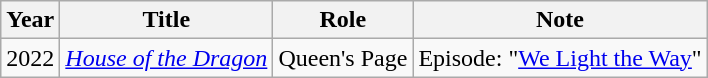<table class="wikitable">
<tr>
<th>Year</th>
<th>Title</th>
<th>Role</th>
<th>Note</th>
</tr>
<tr>
<td>2022</td>
<td><em><a href='#'>House of the Dragon</a></em></td>
<td>Queen's Page</td>
<td>Episode: "<a href='#'>We Light the Way</a>"</td>
</tr>
</table>
